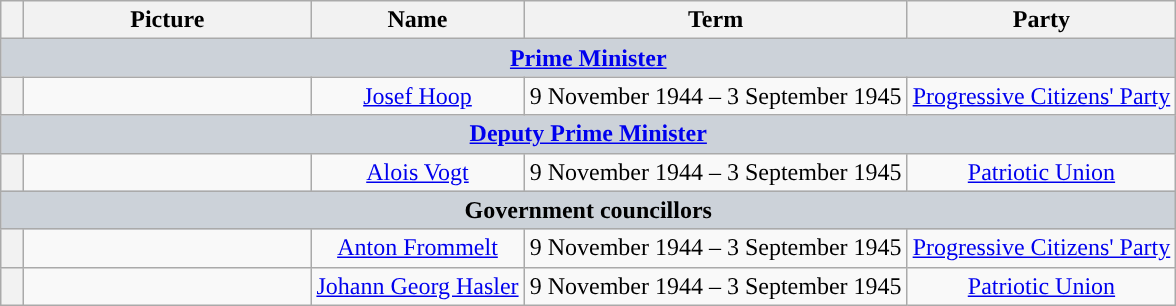<table class="wikitable" style="text-align:center">
<tr>
<th style="width: 0.5em"></th>
<th style="width: 11.5em"><strong>Picture</strong></th>
<th><strong>Name</strong></th>
<th><strong>Term</strong></th>
<th><strong>Party</strong></th>
</tr>
<tr>
<th colspan="6" style="background:#CCD2D9"><a href='#'>Prime Minister</a></th>
</tr>
<tr>
<th style="background:"></th>
<td></td>
<td><a href='#'>Josef Hoop</a></td>
<td style="text-align:left">9 November 1944 – 3 September 1945</td>
<td><a href='#'>Progressive Citizens' Party</a></td>
</tr>
<tr>
<th colspan="6" style="background:#CCD2D9"><a href='#'>Deputy Prime Minister</a></th>
</tr>
<tr>
<th style="background:"></th>
<td></td>
<td><a href='#'>Alois Vogt</a></td>
<td style="text-align:left">9 November 1944 – 3 September 1945</td>
<td><a href='#'>Patriotic Union</a></td>
</tr>
<tr>
<th colspan="6" style="background:#CCD2D9">Government councillors</th>
</tr>
<tr>
<th style="background:"></th>
<td></td>
<td><a href='#'>Anton Frommelt</a></td>
<td style="text-align:left">9 November 1944 – 3 September 1945</td>
<td><a href='#'>Progressive Citizens' Party</a></td>
</tr>
<tr>
<th style="background:"></th>
<td></td>
<td><a href='#'>Johann Georg Hasler</a></td>
<td style="text-align:left">9 November 1944 – 3 September 1945</td>
<td><a href='#'>Patriotic Union</a></td>
</tr>
</table>
